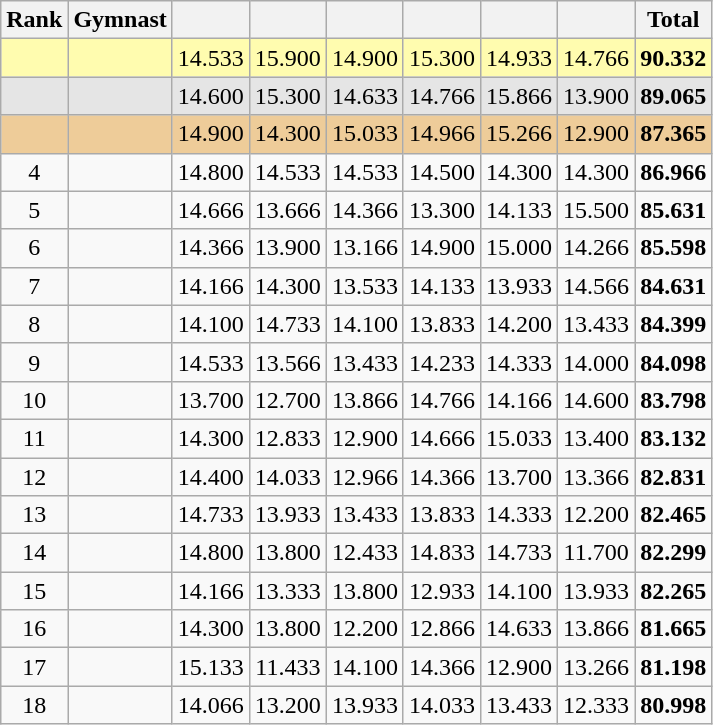<table class="wikitable sortable" style="text-align:center; font-size:100%">
<tr>
<th>Rank</th>
<th>Gymnast</th>
<th></th>
<th></th>
<th></th>
<th></th>
<th></th>
<th></th>
<th>Total</th>
</tr>
<tr style="background:#fffcaf;">
<td></td>
<td align=left></td>
<td>14.533</td>
<td>15.900</td>
<td>14.900</td>
<td>15.300</td>
<td>14.933</td>
<td>14.766</td>
<td><strong>90.332</strong></td>
</tr>
<tr style="background:#e5e5e5;">
<td></td>
<td align=left></td>
<td>14.600</td>
<td>15.300</td>
<td>14.633</td>
<td>14.766</td>
<td>15.866</td>
<td>13.900</td>
<td><strong>89.065</strong></td>
</tr>
<tr style="background:#ec9;">
<td></td>
<td align=left></td>
<td>14.900</td>
<td>14.300</td>
<td>15.033</td>
<td>14.966</td>
<td>15.266</td>
<td>12.900</td>
<td><strong>87.365</strong></td>
</tr>
<tr>
<td>4</td>
<td align=left></td>
<td>14.800</td>
<td>14.533</td>
<td>14.533</td>
<td>14.500</td>
<td>14.300</td>
<td>14.300</td>
<td><strong>86.966</strong></td>
</tr>
<tr>
<td>5</td>
<td align=left></td>
<td>14.666</td>
<td>13.666</td>
<td>14.366</td>
<td>13.300</td>
<td>14.133</td>
<td>15.500</td>
<td><strong>85.631</strong></td>
</tr>
<tr>
<td>6</td>
<td align=left></td>
<td>14.366</td>
<td>13.900</td>
<td>13.166</td>
<td>14.900</td>
<td>15.000</td>
<td>14.266</td>
<td><strong>85.598</strong></td>
</tr>
<tr>
<td>7</td>
<td align=left></td>
<td>14.166</td>
<td>14.300</td>
<td>13.533</td>
<td>14.133</td>
<td>13.933</td>
<td>14.566</td>
<td><strong>84.631</strong></td>
</tr>
<tr>
<td>8</td>
<td align=left></td>
<td>14.100</td>
<td>14.733</td>
<td>14.100</td>
<td>13.833</td>
<td>14.200</td>
<td>13.433</td>
<td><strong>84.399</strong></td>
</tr>
<tr>
<td>9</td>
<td align=left></td>
<td>14.533</td>
<td>13.566</td>
<td>13.433</td>
<td>14.233</td>
<td>14.333</td>
<td>14.000</td>
<td><strong>84.098</strong></td>
</tr>
<tr>
<td>10</td>
<td align=left></td>
<td>13.700</td>
<td>12.700</td>
<td>13.866</td>
<td>14.766</td>
<td>14.166</td>
<td>14.600</td>
<td><strong>83.798</strong></td>
</tr>
<tr>
<td>11</td>
<td align=left></td>
<td>14.300</td>
<td>12.833</td>
<td>12.900</td>
<td>14.666</td>
<td>15.033</td>
<td>13.400</td>
<td><strong>83.132</strong></td>
</tr>
<tr>
<td>12</td>
<td align=left></td>
<td>14.400</td>
<td>14.033</td>
<td>12.966</td>
<td>14.366</td>
<td>13.700</td>
<td>13.366</td>
<td><strong>82.831</strong></td>
</tr>
<tr>
<td>13</td>
<td align=left></td>
<td>14.733</td>
<td>13.933</td>
<td>13.433</td>
<td>13.833</td>
<td>14.333</td>
<td>12.200</td>
<td><strong>82.465</strong></td>
</tr>
<tr>
<td>14</td>
<td align=left></td>
<td>14.800</td>
<td>13.800</td>
<td>12.433</td>
<td>14.833</td>
<td>14.733</td>
<td>11.700</td>
<td><strong>82.299</strong></td>
</tr>
<tr>
<td>15</td>
<td align=left></td>
<td>14.166</td>
<td>13.333</td>
<td>13.800</td>
<td>12.933</td>
<td>14.100</td>
<td>13.933</td>
<td><strong>82.265</strong></td>
</tr>
<tr>
<td>16</td>
<td align=left></td>
<td>14.300</td>
<td>13.800</td>
<td>12.200</td>
<td>12.866</td>
<td>14.633</td>
<td>13.866</td>
<td><strong>81.665</strong></td>
</tr>
<tr>
<td>17</td>
<td align=left></td>
<td>15.133</td>
<td>11.433</td>
<td>14.100</td>
<td>14.366</td>
<td>12.900</td>
<td>13.266</td>
<td><strong>81.198</strong></td>
</tr>
<tr>
<td>18</td>
<td align=left></td>
<td>14.066</td>
<td>13.200</td>
<td>13.933</td>
<td>14.033</td>
<td>13.433</td>
<td>12.333</td>
<td><strong>80.998</strong></td>
</tr>
</table>
